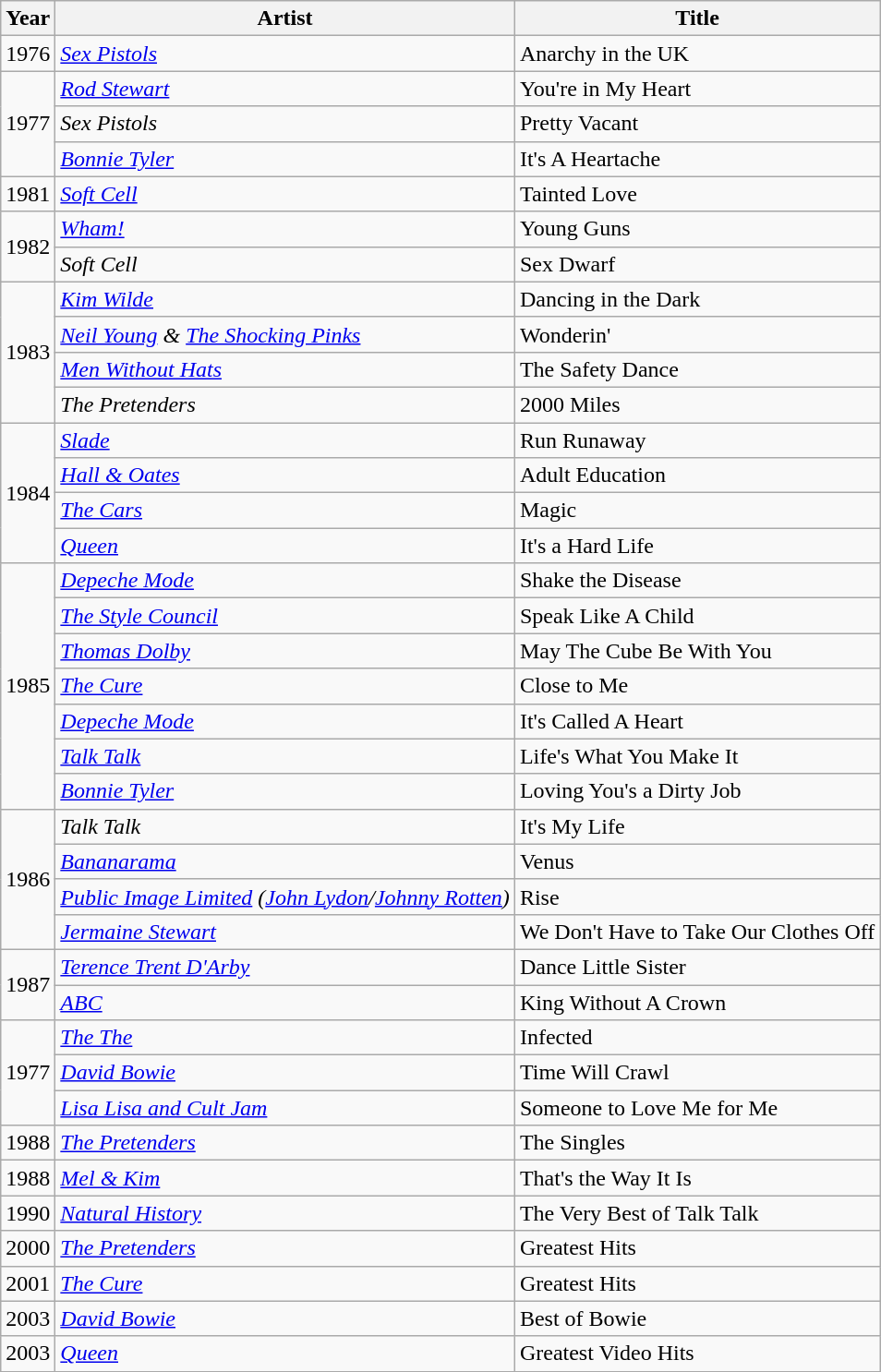<table class="wikitable">
<tr>
<th>Year</th>
<th>Artist</th>
<th>Title</th>
</tr>
<tr>
<td>1976</td>
<td><em><a href='#'>Sex Pistols</a></em></td>
<td>Anarchy in the UK</td>
</tr>
<tr>
<td rowspan="3">1977</td>
<td><em><a href='#'>Rod Stewart</a></em></td>
<td>You're in My Heart</td>
</tr>
<tr>
<td><em>Sex Pistols</em></td>
<td>Pretty Vacant</td>
</tr>
<tr>
<td><em><a href='#'>Bonnie Tyler</a></em></td>
<td>It's A Heartache</td>
</tr>
<tr>
<td>1981</td>
<td><em><a href='#'>Soft Cell</a></em></td>
<td>Tainted Love</td>
</tr>
<tr>
<td rowspan="2">1982</td>
<td><em><a href='#'>Wham!</a></em></td>
<td>Young Guns</td>
</tr>
<tr>
<td><em>Soft Cell</em></td>
<td>Sex Dwarf</td>
</tr>
<tr>
<td rowspan="4">1983</td>
<td><em><a href='#'>Kim Wilde</a></em></td>
<td>Dancing in the Dark</td>
</tr>
<tr>
<td><em><a href='#'>Neil Young</a> & <a href='#'>The Shocking Pinks</a></em></td>
<td>Wonderin'</td>
</tr>
<tr>
<td><em><a href='#'>Men Without Hats</a></em></td>
<td>The Safety Dance</td>
</tr>
<tr>
<td><em>The Pretenders</em></td>
<td>2000 Miles</td>
</tr>
<tr>
<td rowspan="4">1984</td>
<td><em><a href='#'>Slade</a></em></td>
<td>Run Runaway</td>
</tr>
<tr>
<td><em><a href='#'>Hall & Oates</a></em></td>
<td>Adult Education</td>
</tr>
<tr>
<td><em><a href='#'>The Cars</a></em></td>
<td>Magic</td>
</tr>
<tr>
<td><em><a href='#'>Queen</a></em></td>
<td>It's a Hard Life</td>
</tr>
<tr>
<td rowspan="7">1985</td>
<td><em><a href='#'>Depeche Mode</a></em></td>
<td>Shake the Disease</td>
</tr>
<tr>
<td><em><a href='#'>The Style Council</a></em></td>
<td>Speak Like A Child</td>
</tr>
<tr>
<td><em><a href='#'>Thomas Dolby</a></em></td>
<td>May The Cube Be With You</td>
</tr>
<tr>
<td><em><a href='#'>The Cure</a></em></td>
<td>Close to Me</td>
</tr>
<tr>
<td><em><a href='#'>Depeche Mode</a></em></td>
<td>It's Called A Heart</td>
</tr>
<tr>
<td><em><a href='#'>Talk Talk</a></em></td>
<td>Life's What You Make It</td>
</tr>
<tr>
<td><em><a href='#'>Bonnie Tyler</a></em></td>
<td>Loving You's a Dirty Job</td>
</tr>
<tr>
<td rowspan="4">1986</td>
<td><em>Talk Talk</em></td>
<td>It's My Life</td>
</tr>
<tr>
<td><em><a href='#'>Bananarama</a></em></td>
<td>Venus</td>
</tr>
<tr>
<td><em><a href='#'>Public Image Limited</a> (<a href='#'>John Lydon</a>/<a href='#'>Johnny Rotten</a>)</em></td>
<td>Rise</td>
</tr>
<tr>
<td><em><a href='#'>Jermaine Stewart</a></em></td>
<td>We Don't Have to Take Our Clothes Off</td>
</tr>
<tr>
<td rowspan="2">1987</td>
<td><em><a href='#'>Terence Trent D'Arby</a></em></td>
<td>Dance Little Sister</td>
</tr>
<tr>
<td><em><a href='#'>ABC</a></em></td>
<td>King Without A Crown</td>
</tr>
<tr>
<td rowspan="3">1977</td>
<td><em><a href='#'>The The</a></em></td>
<td>Infected</td>
</tr>
<tr>
<td><em><a href='#'>David Bowie</a></em></td>
<td>Time Will Crawl</td>
</tr>
<tr>
<td><em><a href='#'>Lisa Lisa and Cult Jam</a></em></td>
<td>Someone to Love Me for Me</td>
</tr>
<tr>
<td>1988</td>
<td><em><a href='#'>The Pretenders</a></em></td>
<td>The Singles</td>
</tr>
<tr>
<td>1988</td>
<td><em><a href='#'>Mel & Kim</a></em></td>
<td>That's the Way It Is</td>
</tr>
<tr>
<td>1990</td>
<td><em><a href='#'>Natural History</a></em></td>
<td>The Very Best of Talk Talk</td>
</tr>
<tr>
<td>2000</td>
<td><em><a href='#'>The Pretenders</a></em></td>
<td>Greatest Hits</td>
</tr>
<tr>
<td>2001</td>
<td><em><a href='#'>The Cure</a></em></td>
<td>Greatest Hits</td>
</tr>
<tr>
<td>2003</td>
<td><em><a href='#'>David Bowie</a></em></td>
<td>Best of Bowie</td>
</tr>
<tr>
<td>2003</td>
<td><em><a href='#'>Queen</a></em></td>
<td>Greatest Video Hits</td>
</tr>
</table>
